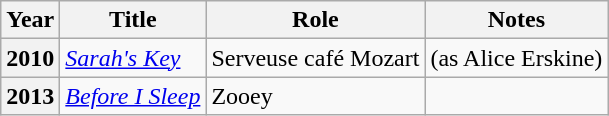<table class="wikitable sortable plainrowheaders">
<tr>
<th scope="col">Year</th>
<th scope="col">Title</th>
<th scope="col">Role</th>
<th scope="col" class="unsortable">Notes</th>
</tr>
<tr>
<th scope="row">2010</th>
<td><em><a href='#'>Sarah's Key</a></em></td>
<td>Serveuse café Mozart</td>
<td>(as Alice Erskine)</td>
</tr>
<tr>
<th scope="row">2013</th>
<td><em><a href='#'>Before I Sleep</a></em></td>
<td>Zooey</td>
<td></td>
</tr>
</table>
